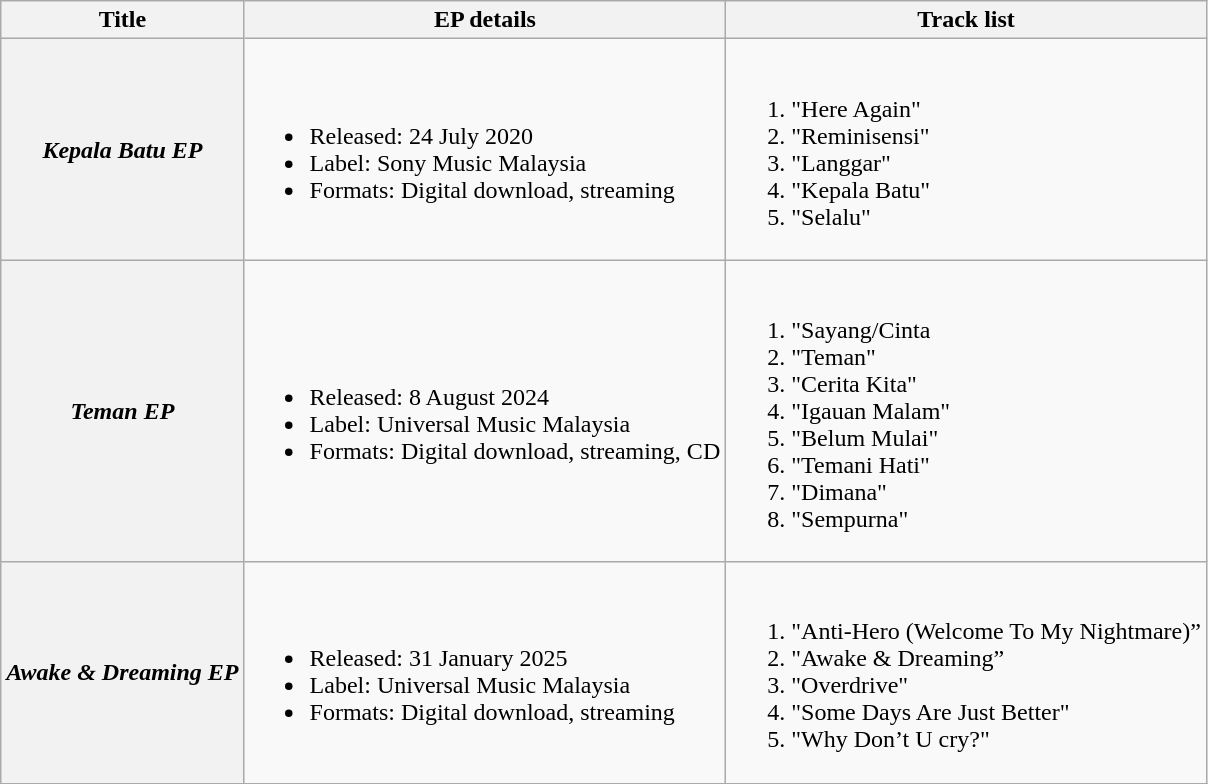<table class="wikitable plainrowheaders">
<tr>
<th rowspan="1" scope="col">Title</th>
<th rowspan="1" scope="col">EP details</th>
<th rowspan="1" scope="col">Track list</th>
</tr>
<tr>
<th scope="row"><em>Kepala Batu EP</em></th>
<td scope="row1"><br><ul><li>Released: 24 July 2020</li><li>Label: Sony Music Malaysia</li><li>Formats: Digital download, streaming</li></ul></td>
<td scope="row1"><br><ol><li>"Here Again"</li><li>"Reminisensi"</li><li>"Langgar"</li><li>"Kepala Batu"</li><li>"Selalu"</li></ol></td>
</tr>
<tr>
<th scope="row"><em>Teman EP</em></th>
<td scope="row1"><br><ul><li>Released: 8 August 2024</li><li>Label: Universal Music Malaysia</li><li>Formats: Digital download, streaming, CD</li></ul></td>
<td scope="row1"><br><ol><li>"Sayang/Cinta</li><li>"Teman"</li><li>"Cerita Kita"</li><li>"Igauan Malam"</li><li>"Belum Mulai"</li><li>"Temani Hati"</li><li>"Dimana"</li><li>"Sempurna"</li></ol></td>
</tr>
<tr>
<th scope="row"><em>Awake & Dreaming EP</em></th>
<td scope="row1"><br><ul><li>Released: 31 January 2025</li><li>Label: Universal Music Malaysia</li><li>Formats: Digital download, streaming</li></ul></td>
<td scope="row1"><br><ol><li>"Anti-Hero (Welcome To My Nightmare)”</li><li>"Awake & Dreaming”</li><li>"Overdrive"</li><li>"Some Days Are Just Better"</li><li>"Why Don’t U cry?"</li></ol></td>
</tr>
<tr>
</tr>
</table>
